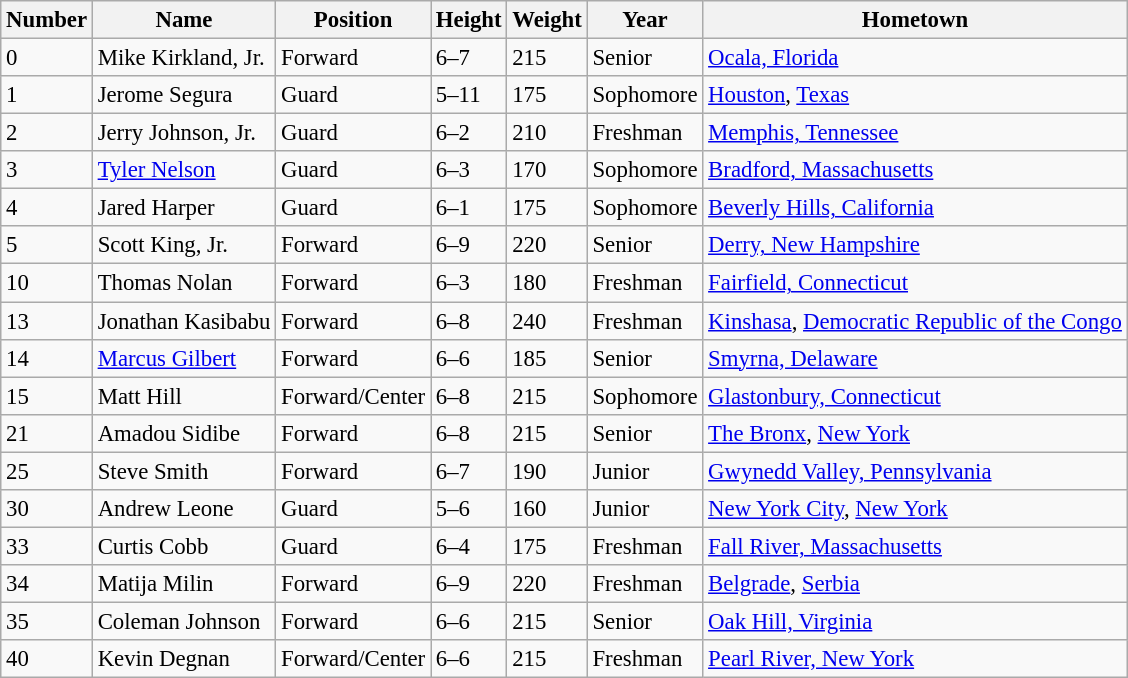<table class="wikitable sortable" style="font-size: 95%;">
<tr>
<th>Number</th>
<th>Name</th>
<th>Position</th>
<th>Height</th>
<th>Weight</th>
<th>Year</th>
<th>Hometown</th>
</tr>
<tr>
<td>0</td>
<td>Mike Kirkland, Jr.</td>
<td>Forward</td>
<td>6–7</td>
<td>215</td>
<td>Senior</td>
<td><a href='#'>Ocala, Florida</a></td>
</tr>
<tr>
<td>1</td>
<td>Jerome Segura</td>
<td>Guard</td>
<td>5–11</td>
<td>175</td>
<td>Sophomore</td>
<td><a href='#'>Houston</a>, <a href='#'>Texas</a></td>
</tr>
<tr>
<td>2</td>
<td>Jerry Johnson, Jr.</td>
<td>Guard</td>
<td>6–2</td>
<td>210</td>
<td>Freshman</td>
<td><a href='#'>Memphis, Tennessee</a></td>
</tr>
<tr>
<td>3</td>
<td><a href='#'>Tyler Nelson</a></td>
<td>Guard</td>
<td>6–3</td>
<td>170</td>
<td>Sophomore</td>
<td><a href='#'>Bradford, Massachusetts</a></td>
</tr>
<tr>
<td>4</td>
<td>Jared Harper</td>
<td>Guard</td>
<td>6–1</td>
<td>175</td>
<td>Sophomore</td>
<td><a href='#'>Beverly Hills, California</a></td>
</tr>
<tr>
<td>5</td>
<td>Scott King, Jr.</td>
<td>Forward</td>
<td>6–9</td>
<td>220</td>
<td>Senior</td>
<td><a href='#'>Derry, New Hampshire</a></td>
</tr>
<tr>
<td>10</td>
<td>Thomas Nolan</td>
<td>Forward</td>
<td>6–3</td>
<td>180</td>
<td>Freshman</td>
<td><a href='#'>Fairfield, Connecticut</a></td>
</tr>
<tr>
<td>13</td>
<td>Jonathan Kasibabu</td>
<td>Forward</td>
<td>6–8</td>
<td>240</td>
<td>Freshman</td>
<td><a href='#'>Kinshasa</a>, <a href='#'>Democratic Republic of the Congo</a></td>
</tr>
<tr>
<td>14</td>
<td><a href='#'>Marcus Gilbert</a></td>
<td>Forward</td>
<td>6–6</td>
<td>185</td>
<td>Senior</td>
<td><a href='#'>Smyrna, Delaware</a></td>
</tr>
<tr>
<td>15</td>
<td>Matt Hill</td>
<td>Forward/Center</td>
<td>6–8</td>
<td>215</td>
<td>Sophomore</td>
<td><a href='#'>Glastonbury, Connecticut</a></td>
</tr>
<tr>
<td>21</td>
<td>Amadou Sidibe</td>
<td>Forward</td>
<td>6–8</td>
<td>215</td>
<td>Senior</td>
<td><a href='#'>The Bronx</a>, <a href='#'>New York</a></td>
</tr>
<tr>
<td>25</td>
<td>Steve Smith</td>
<td>Forward</td>
<td>6–7</td>
<td>190</td>
<td>Junior</td>
<td><a href='#'>Gwynedd Valley, Pennsylvania</a></td>
</tr>
<tr>
<td>30</td>
<td>Andrew Leone</td>
<td>Guard</td>
<td>5–6</td>
<td>160</td>
<td>Junior</td>
<td><a href='#'>New York City</a>, <a href='#'>New York</a></td>
</tr>
<tr>
<td>33</td>
<td>Curtis Cobb</td>
<td>Guard</td>
<td>6–4</td>
<td>175</td>
<td>Freshman</td>
<td><a href='#'>Fall River, Massachusetts</a></td>
</tr>
<tr>
<td>34</td>
<td>Matija Milin</td>
<td>Forward</td>
<td>6–9</td>
<td>220</td>
<td>Freshman</td>
<td><a href='#'>Belgrade</a>, <a href='#'>Serbia</a></td>
</tr>
<tr>
<td>35</td>
<td>Coleman Johnson</td>
<td>Forward</td>
<td>6–6</td>
<td>215</td>
<td>Senior</td>
<td><a href='#'>Oak Hill, Virginia</a></td>
</tr>
<tr>
<td>40</td>
<td>Kevin Degnan</td>
<td>Forward/Center</td>
<td>6–6</td>
<td>215</td>
<td>Freshman</td>
<td><a href='#'>Pearl River, New York</a></td>
</tr>
</table>
